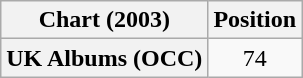<table class="wikitable plainrowheaders" style="text-align:center">
<tr>
<th scope="col">Chart (2003)</th>
<th scope="col">Position</th>
</tr>
<tr>
<th scope="row">UK Albums (OCC)</th>
<td>74</td>
</tr>
</table>
